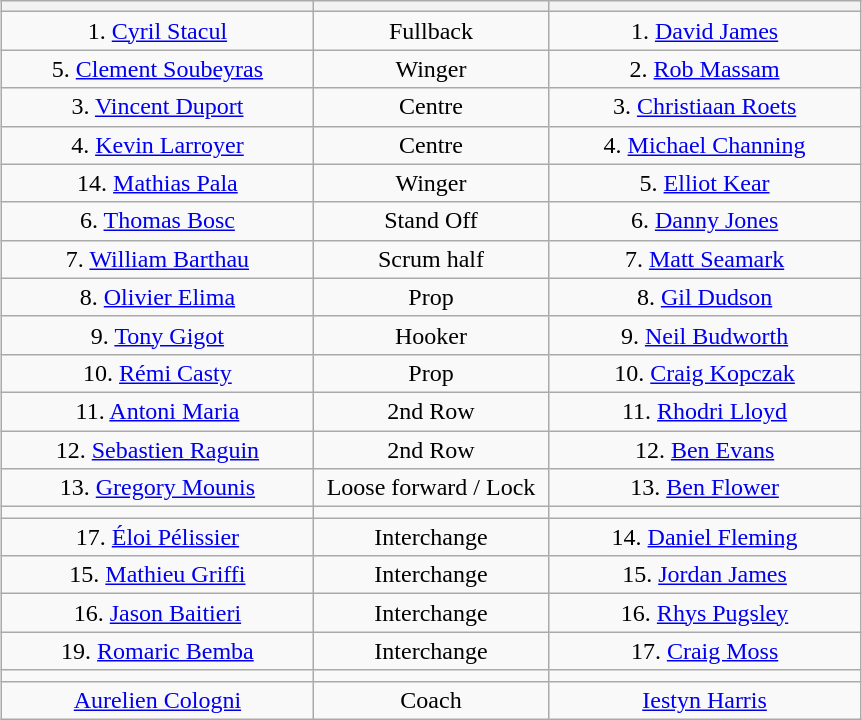<table class="wikitable" style="margin: 1em auto 1em auto">
<tr>
<th width="200"></th>
<th width="150"></th>
<th width="200"></th>
</tr>
<tr>
<td align="center" colspan="1">1. <a href='#'>Cyril Stacul</a></td>
<td align="center" colspan="1">Fullback</td>
<td align="center" colspan="1">1. <a href='#'>David James</a></td>
</tr>
<tr>
<td align="center" colspan="1">5. <a href='#'>Clement Soubeyras</a></td>
<td align="center" colspan="1">Winger</td>
<td align="center" colspan="1">2. <a href='#'>Rob Massam</a></td>
</tr>
<tr>
<td align="center" colspan="1">3. <a href='#'>Vincent Duport</a></td>
<td align="center" colspan="1">Centre</td>
<td align="center" colspan="1">3. <a href='#'>Christiaan Roets</a></td>
</tr>
<tr>
<td align="center" colspan="1">4. <a href='#'>Kevin Larroyer</a></td>
<td align="center" colspan="1">Centre</td>
<td align="center" colspan="1">4. <a href='#'>Michael Channing</a></td>
</tr>
<tr>
<td align="center" colspan="1">14. <a href='#'>Mathias Pala</a></td>
<td align="center" colspan="1">Winger</td>
<td align="center" colspan="1">5. <a href='#'>Elliot Kear</a></td>
</tr>
<tr>
<td align="center" colspan="1">6. <a href='#'>Thomas Bosc</a></td>
<td align="center" colspan="1">Stand Off</td>
<td align="center" colspan="1">6. <a href='#'>Danny Jones</a></td>
</tr>
<tr>
<td align="center" colspan="1">7. <a href='#'>William Barthau</a></td>
<td align="center" colspan="1">Scrum half</td>
<td align="center" colspan="1">7. <a href='#'>Matt Seamark</a></td>
</tr>
<tr>
<td align="center" colspan="1">8. <a href='#'>Olivier Elima</a></td>
<td align="center" colspan="1">Prop</td>
<td align="center" colspan="1">8. <a href='#'>Gil Dudson</a></td>
</tr>
<tr>
<td align="center" colspan="1">9. <a href='#'>Tony Gigot</a></td>
<td align="center" colspan="1">Hooker</td>
<td align="center" colspan="1">9. <a href='#'>Neil Budworth</a></td>
</tr>
<tr>
<td align="center" colspan="1">10. <a href='#'>Rémi Casty</a></td>
<td align="center" colspan="1">Prop</td>
<td align="center" colspan="1">10. <a href='#'>Craig Kopczak</a></td>
</tr>
<tr>
<td align="center" colspan="1">11. <a href='#'>Antoni Maria</a></td>
<td align="center" colspan="1">2nd Row</td>
<td align="center" colspan="1">11. <a href='#'>Rhodri Lloyd</a></td>
</tr>
<tr>
<td align="center" colspan="1">12. <a href='#'>Sebastien Raguin</a></td>
<td align="center" colspan="1">2nd Row</td>
<td align="center" colspan="1">12. <a href='#'>Ben Evans</a></td>
</tr>
<tr>
<td align="center" colspan="1">13. <a href='#'>Gregory Mounis</a></td>
<td align="center" colspan="1">Loose forward / Lock</td>
<td align="center" colspan="1">13. <a href='#'>Ben Flower</a></td>
</tr>
<tr>
<td align="center" colspan="1"></td>
<td align="center" colspan="1"></td>
<td align="center" colspan="1"></td>
</tr>
<tr>
<td align="center" colspan="1">17. <a href='#'>Éloi Pélissier</a></td>
<td align="center" colspan="1">Interchange</td>
<td align="center" colspan="1">14. <a href='#'>Daniel Fleming</a></td>
</tr>
<tr>
<td align="center" colspan="1">15. <a href='#'>Mathieu Griffi</a></td>
<td align="center" colspan="1">Interchange</td>
<td align="center" colspan="1">15. <a href='#'>Jordan James</a></td>
</tr>
<tr>
<td align="center" colspan="1">16. <a href='#'>Jason Baitieri</a></td>
<td align="center" colspan="1">Interchange</td>
<td align="center" colspan="1">16. <a href='#'>Rhys Pugsley</a></td>
</tr>
<tr>
<td align="center" colspan="1">19. <a href='#'>Romaric Bemba</a></td>
<td align="center" colspan="1">Interchange</td>
<td align="center" colspan="1">17. <a href='#'>Craig Moss</a></td>
</tr>
<tr>
<td align="center" colspan="1"></td>
<td align="center" colspan="1"></td>
<td align="center" colspan="1"></td>
</tr>
<tr>
<td align="center" colspan="1"><a href='#'>Aurelien Cologni</a></td>
<td align="center" colspan="1">Coach</td>
<td align="center" colspan="1"><a href='#'>Iestyn Harris</a></td>
</tr>
</table>
